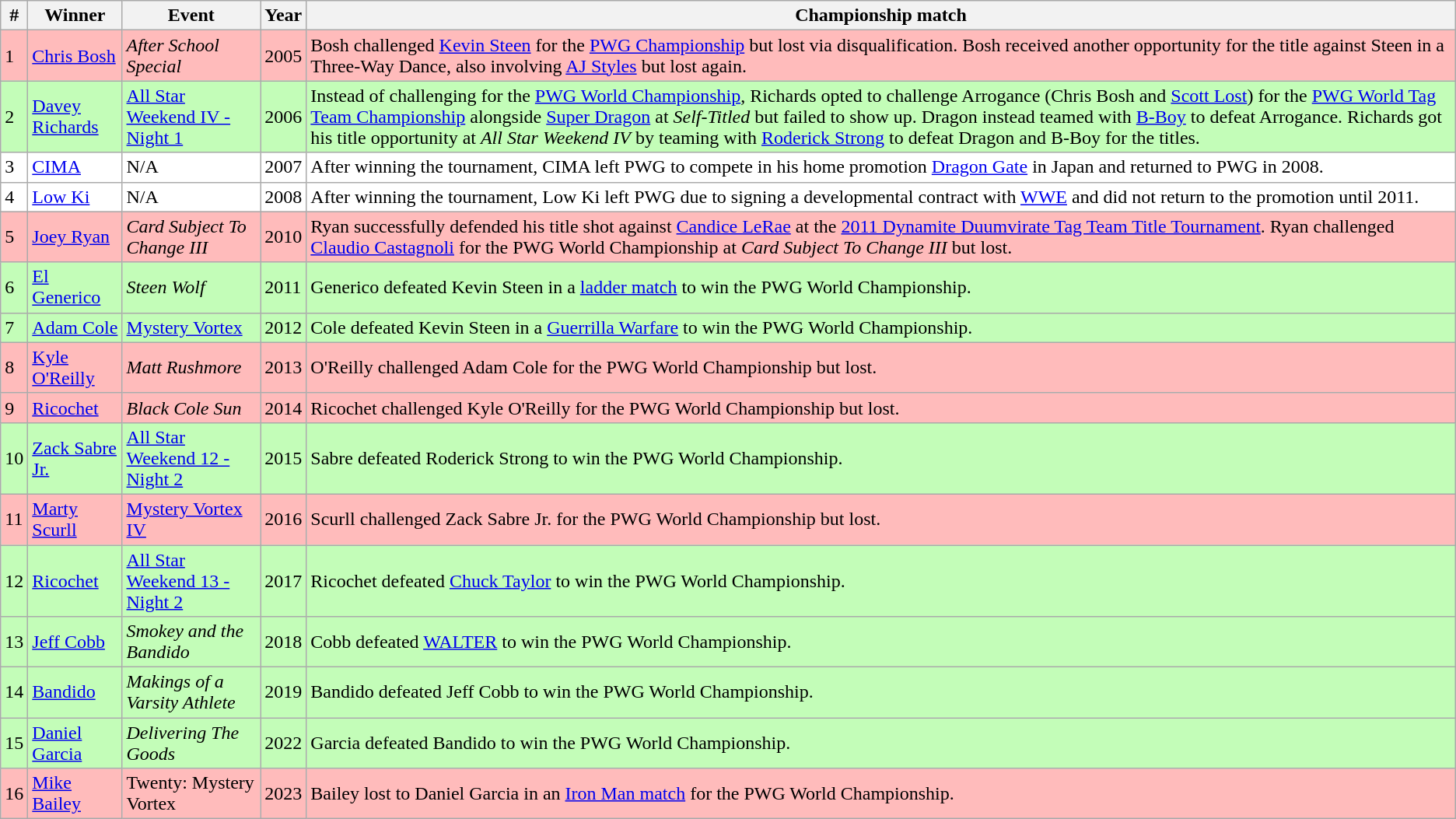<table class="wikitable plainrowheaders sortable">
<tr>
<th>#</th>
<th>Winner</th>
<th>Event</th>
<th>Year</th>
<th>Championship match</th>
</tr>
<tr style="background:#fbb;">
<td>1</td>
<td><a href='#'>Chris Bosh</a></td>
<td><em>After School Special</em></td>
<td>2005</td>
<td>Bosh challenged <a href='#'>Kevin Steen</a> for the <a href='#'>PWG Championship</a> but lost via disqualification. Bosh received another opportunity for the title against Steen in a Three-Way Dance, also involving <a href='#'>AJ Styles</a> but lost again.</td>
</tr>
<tr style="background:#c3fdb8;">
<td>2</td>
<td><a href='#'>Davey Richards</a></td>
<td><a href='#'>All Star Weekend IV - Night 1</a></td>
<td>2006</td>
<td>Instead of challenging for the <a href='#'>PWG World Championship</a>, Richards opted to challenge Arrogance (Chris Bosh and <a href='#'>Scott Lost</a>) for the <a href='#'>PWG World Tag Team Championship</a> alongside <a href='#'>Super Dragon</a> at <em>Self-Titled</em> but failed to show up. Dragon instead teamed with <a href='#'>B-Boy</a> to defeat Arrogance. Richards got his title opportunity at <em>All Star Weekend IV</em> by teaming with <a href='#'>Roderick Strong</a> to defeat Dragon and B-Boy for the titles.</td>
</tr>
<tr style="background:#fff;">
<td>3</td>
<td><a href='#'>CIMA</a></td>
<td>N/A</td>
<td>2007</td>
<td>After winning the tournament, CIMA left PWG to compete in his home promotion <a href='#'>Dragon Gate</a> in Japan and returned to PWG in 2008.</td>
</tr>
<tr style="background:#fff;">
<td>4</td>
<td><a href='#'>Low Ki</a></td>
<td>N/A</td>
<td>2008</td>
<td>After winning the tournament, Low Ki left PWG due to signing a developmental contract with <a href='#'>WWE</a> and did not return to the promotion until 2011.</td>
</tr>
<tr style="background:#fbb;">
<td>5</td>
<td><a href='#'>Joey Ryan</a></td>
<td><em>Card Subject To Change III</em></td>
<td>2010</td>
<td>Ryan successfully defended his title shot against <a href='#'>Candice LeRae</a> at the <a href='#'>2011 Dynamite Duumvirate Tag Team Title Tournament</a>. Ryan challenged <a href='#'>Claudio Castagnoli</a> for the PWG World Championship at <em>Card Subject To Change III</em> but lost.</td>
</tr>
<tr style="background:#c3fdb8;">
<td>6</td>
<td><a href='#'>El Generico</a></td>
<td><em>Steen Wolf</em></td>
<td>2011</td>
<td>Generico defeated Kevin Steen in a <a href='#'>ladder match</a> to win the PWG World Championship.</td>
</tr>
<tr style="background:#c3fdb8;">
<td>7</td>
<td><a href='#'>Adam Cole</a></td>
<td><a href='#'>Mystery Vortex</a></td>
<td>2012</td>
<td>Cole defeated Kevin Steen in a <a href='#'>Guerrilla Warfare</a> to win the PWG World Championship.</td>
</tr>
<tr style="background:#fbb;">
<td>8</td>
<td><a href='#'>Kyle O'Reilly</a></td>
<td><em>Matt Rushmore</em></td>
<td>2013</td>
<td>O'Reilly challenged Adam Cole for the PWG World Championship but lost.</td>
</tr>
<tr style="background:#fbb;">
<td>9</td>
<td><a href='#'>Ricochet</a></td>
<td><em>Black Cole Sun</em></td>
<td>2014</td>
<td>Ricochet challenged Kyle O'Reilly for the PWG World Championship but lost.</td>
</tr>
<tr style="background:#c3fdb8;">
<td>10</td>
<td><a href='#'>Zack Sabre Jr.</a></td>
<td><a href='#'>All Star Weekend 12 - Night 2</a></td>
<td>2015</td>
<td>Sabre defeated Roderick Strong to win the PWG World Championship.</td>
</tr>
<tr style="background:#fbb;">
<td>11</td>
<td><a href='#'>Marty Scurll</a></td>
<td><a href='#'>Mystery Vortex IV</a></td>
<td>2016</td>
<td>Scurll challenged Zack Sabre Jr. for the PWG World Championship but lost.</td>
</tr>
<tr style="background:#c3fdb8;">
<td>12</td>
<td><a href='#'>Ricochet</a></td>
<td><a href='#'>All Star Weekend 13 - Night 2</a></td>
<td>2017</td>
<td>Ricochet defeated <a href='#'>Chuck Taylor</a> to win the PWG World Championship.</td>
</tr>
<tr style="background:#c3fdb8;">
<td>13</td>
<td><a href='#'>Jeff Cobb</a></td>
<td><em>Smokey and the Bandido</em></td>
<td>2018</td>
<td>Cobb defeated <a href='#'>WALTER</a> to win the PWG World Championship.</td>
</tr>
<tr style="background:#c3fdb8;">
<td>14</td>
<td><a href='#'>Bandido</a></td>
<td><em>Makings of a Varsity Athlete</em></td>
<td>2019</td>
<td>Bandido defeated Jeff Cobb to win the PWG World Championship.</td>
</tr>
<tr style="background:#c3fdb8;">
<td>15</td>
<td><a href='#'>Daniel Garcia</a></td>
<td><em>Delivering The Goods</em></td>
<td>2022</td>
<td>Garcia defeated Bandido to win the PWG World Championship.</td>
</tr>
<tr style="background:#fbb;">
<td>16</td>
<td><a href='#'>Mike Bailey</a></td>
<td>Twenty: Mystery Vortex</td>
<td>2023</td>
<td>Bailey lost to Daniel Garcia in an <a href='#'>Iron Man match</a> for the PWG World Championship.</td>
</tr>
</table>
